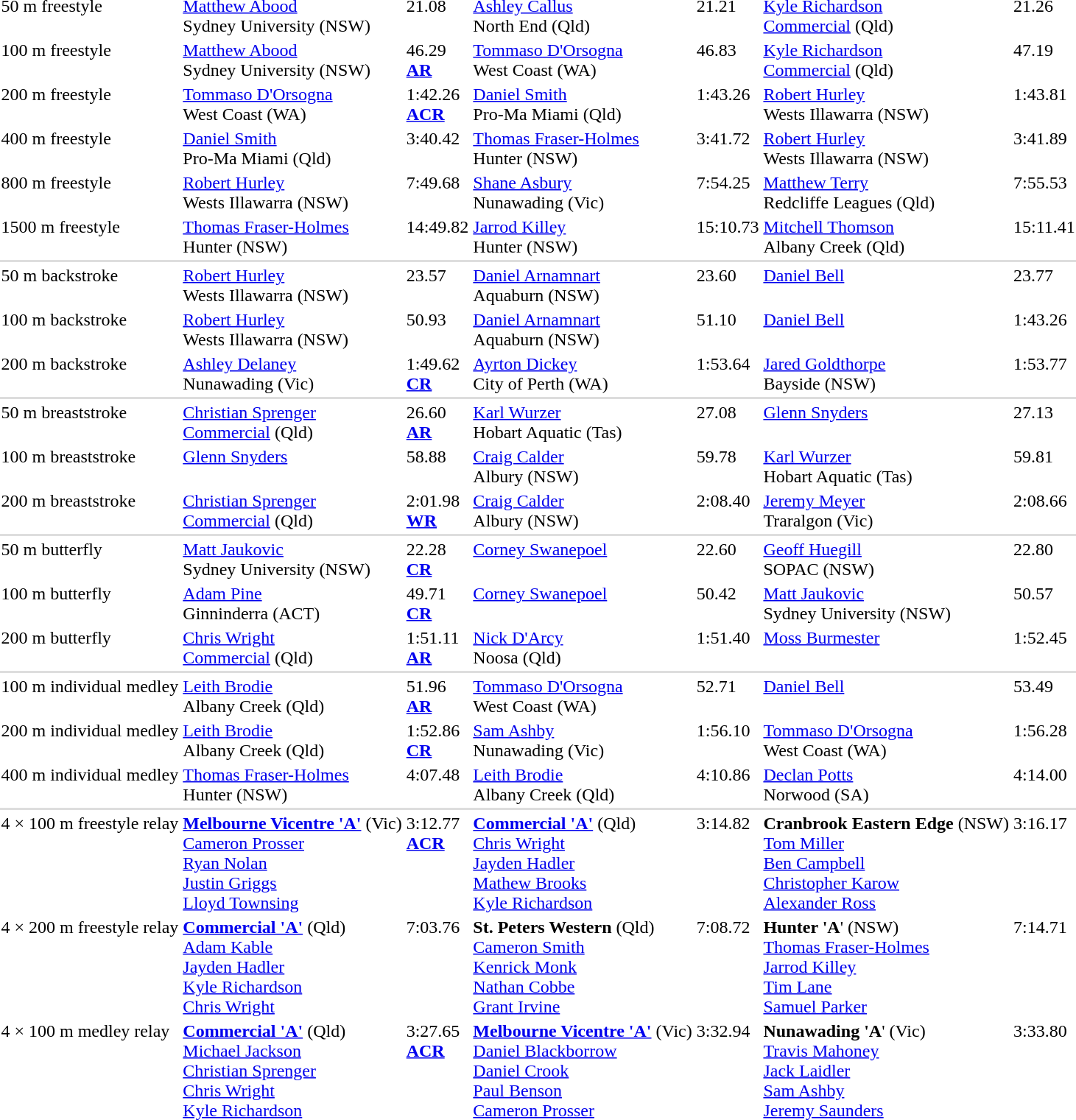<table>
<tr valign="top">
<td>50 m freestyle</td>
<td><a href='#'>Matthew Abood</a><br>Sydney University (NSW)</td>
<td>21.08<br></td>
<td><a href='#'>Ashley Callus</a><br>North End (Qld)</td>
<td>21.21<br></td>
<td><a href='#'>Kyle Richardson</a><br><a href='#'>Commercial</a> (Qld)</td>
<td>21.26<br></td>
</tr>
<tr valign="top">
<td>100 m freestyle</td>
<td><a href='#'>Matthew Abood</a><br>Sydney University (NSW)</td>
<td>46.29<br><strong><a href='#'>AR</a></strong></td>
<td><a href='#'>Tommaso D'Orsogna</a><br>West Coast (WA)</td>
<td>46.83<br></td>
<td><a href='#'>Kyle Richardson</a><br><a href='#'>Commercial</a> (Qld)</td>
<td>47.19<br></td>
</tr>
<tr valign="top">
<td>200 m freestyle</td>
<td><a href='#'>Tommaso D'Orsogna</a><br>West Coast (WA)</td>
<td>1:42.26<br><strong><a href='#'>ACR</a></strong></td>
<td><a href='#'>Daniel Smith</a><br>Pro-Ma Miami (Qld)</td>
<td>1:43.26<br></td>
<td><a href='#'>Robert Hurley</a><br>Wests Illawarra (NSW)</td>
<td>1:43.81<br></td>
</tr>
<tr valign="top">
<td>400 m freestyle</td>
<td><a href='#'>Daniel Smith</a><br>Pro-Ma Miami (Qld)</td>
<td>3:40.42<br></td>
<td><a href='#'>Thomas Fraser-Holmes</a><br>Hunter (NSW)</td>
<td>3:41.72<br></td>
<td><a href='#'>Robert Hurley</a><br>Wests Illawarra (NSW)</td>
<td>3:41.89<br></td>
</tr>
<tr valign="top">
<td>800 m freestyle</td>
<td><a href='#'>Robert Hurley</a><br>Wests Illawarra (NSW)</td>
<td>7:49.68<br></td>
<td><a href='#'>Shane Asbury</a><br>Nunawading (Vic)</td>
<td>7:54.25<br></td>
<td><a href='#'>Matthew Terry</a><br>Redcliffe Leagues (Qld)</td>
<td>7:55.53<br></td>
</tr>
<tr valign="top">
<td>1500 m freestyle</td>
<td><a href='#'>Thomas Fraser-Holmes</a><br>Hunter (NSW)</td>
<td>14:49.82<br></td>
<td><a href='#'>Jarrod Killey</a><br>Hunter (NSW)</td>
<td>15:10.73<br></td>
<td><a href='#'>Mitchell Thomson</a><br>Albany Creek (Qld)</td>
<td>15:11.41<br></td>
</tr>
<tr bgcolor=#DDDDDD>
<td colspan=7></td>
</tr>
<tr valign="top">
<td>50 m backstroke</td>
<td><a href='#'>Robert Hurley</a><br>Wests Illawarra (NSW)</td>
<td>23.57<br></td>
<td><a href='#'>Daniel Arnamnart</a><br>Aquaburn (NSW)</td>
<td>23.60<br></td>
<td><a href='#'>Daniel Bell</a><br></td>
<td>23.77<br></td>
</tr>
<tr valign="top">
<td>100 m backstroke</td>
<td><a href='#'>Robert Hurley</a><br>Wests Illawarra (NSW)</td>
<td>50.93<br></td>
<td><a href='#'>Daniel Arnamnart</a><br>Aquaburn (NSW)</td>
<td>51.10<br></td>
<td><a href='#'>Daniel Bell</a><br></td>
<td>1:43.26<br></td>
</tr>
<tr valign="top">
<td>200 m backstroke</td>
<td><a href='#'>Ashley Delaney</a><br>Nunawading (Vic)</td>
<td>1:49.62<br><strong><a href='#'>CR</a></strong></td>
<td><a href='#'>Ayrton Dickey</a><br>City of Perth (WA)</td>
<td>1:53.64<br></td>
<td><a href='#'>Jared Goldthorpe</a><br>Bayside (NSW)</td>
<td>1:53.77<br></td>
</tr>
<tr bgcolor=#DDDDDD>
<td colspan=7></td>
</tr>
<tr valign="top">
<td>50 m breaststroke</td>
<td><a href='#'>Christian Sprenger</a><br><a href='#'>Commercial</a> (Qld)</td>
<td>26.60<br><strong><a href='#'>AR</a></strong></td>
<td><a href='#'>Karl Wurzer</a><br>Hobart Aquatic (Tas)</td>
<td>27.08<br></td>
<td><a href='#'>Glenn Snyders</a><br></td>
<td>27.13<br></td>
</tr>
<tr valign="top">
<td>100 m breaststroke</td>
<td><a href='#'>Glenn Snyders</a><br></td>
<td>58.88<br></td>
<td><a href='#'>Craig Calder</a><br>Albury (NSW)</td>
<td>59.78<br></td>
<td><a href='#'>Karl Wurzer</a><br>Hobart Aquatic (Tas)</td>
<td>59.81<br></td>
</tr>
<tr valign="top">
<td>200 m breaststroke</td>
<td><a href='#'>Christian Sprenger</a><br><a href='#'>Commercial</a> (Qld)</td>
<td>2:01.98<br><strong><a href='#'>WR</a></strong></td>
<td><a href='#'>Craig Calder</a><br>Albury (NSW)</td>
<td>2:08.40<br></td>
<td><a href='#'>Jeremy Meyer</a><br>Traralgon (Vic)</td>
<td>2:08.66<br></td>
</tr>
<tr bgcolor=#DDDDDD>
<td colspan=7></td>
</tr>
<tr valign="top">
<td>50 m butterfly</td>
<td><a href='#'>Matt Jaukovic</a><br>Sydney University (NSW)</td>
<td>22.28<br><strong><a href='#'>CR</a></strong></td>
<td><a href='#'>Corney Swanepoel</a><br></td>
<td>22.60<br></td>
<td><a href='#'>Geoff Huegill</a><br>SOPAC (NSW)</td>
<td>22.80<br></td>
</tr>
<tr valign="top">
<td>100 m butterfly</td>
<td><a href='#'>Adam Pine</a><br>Ginninderra (ACT)</td>
<td>49.71<br><strong><a href='#'>CR</a></strong></td>
<td><a href='#'>Corney Swanepoel</a><br></td>
<td>50.42<br></td>
<td><a href='#'>Matt Jaukovic</a><br>Sydney University (NSW)</td>
<td>50.57<br></td>
</tr>
<tr valign="top">
<td>200 m butterfly</td>
<td><a href='#'>Chris Wright</a><br><a href='#'>Commercial</a> (Qld)</td>
<td>1:51.11<br><strong><a href='#'>AR</a></strong></td>
<td><a href='#'>Nick D'Arcy</a><br>Noosa (Qld)</td>
<td>1:51.40<br></td>
<td><a href='#'>Moss Burmester</a><br></td>
<td>1:52.45<br></td>
</tr>
<tr bgcolor=#DDDDDD>
<td colspan=7></td>
</tr>
<tr valign="top">
<td>100 m individual medley</td>
<td><a href='#'>Leith Brodie</a><br>Albany Creek (Qld)</td>
<td>51.96<br><strong><a href='#'>AR</a></strong></td>
<td><a href='#'>Tommaso D'Orsogna</a><br>West Coast (WA)</td>
<td>52.71<br></td>
<td><a href='#'>Daniel Bell</a><br></td>
<td>53.49<br></td>
</tr>
<tr valign="top">
<td>200 m individual medley</td>
<td><a href='#'>Leith Brodie</a><br>Albany Creek (Qld)</td>
<td>1:52.86<br><strong><a href='#'>CR</a></strong></td>
<td><a href='#'>Sam Ashby</a><br>Nunawading (Vic)</td>
<td>1:56.10<br></td>
<td><a href='#'>Tommaso D'Orsogna</a><br>West Coast (WA)</td>
<td>1:56.28<br></td>
</tr>
<tr valign="top">
<td>400 m individual medley</td>
<td><a href='#'>Thomas Fraser-Holmes</a><br>Hunter (NSW)</td>
<td>4:07.48<br></td>
<td><a href='#'>Leith Brodie</a><br>Albany Creek (Qld)</td>
<td>4:10.86<br></td>
<td><a href='#'>Declan Potts</a><br>Norwood (SA)</td>
<td>4:14.00<br></td>
</tr>
<tr bgcolor=#DDDDDD>
<td colspan=7></td>
</tr>
<tr valign="top">
<td>4 × 100 m freestyle relay</td>
<td><strong><a href='#'>Melbourne Vicentre 'A'</a></strong> (Vic)<br><a href='#'>Cameron Prosser</a><br><a href='#'>Ryan Nolan</a><br><a href='#'>Justin Griggs</a><br><a href='#'>Lloyd Townsing</a></td>
<td>3:12.77<br><strong><a href='#'>ACR</a></strong></td>
<td><strong><a href='#'>Commercial 'A'</a></strong> (Qld)<br><a href='#'>Chris Wright</a><br><a href='#'>Jayden Hadler</a><br><a href='#'>Mathew Brooks</a><br><a href='#'>Kyle Richardson</a></td>
<td>3:14.82<br></td>
<td><strong>Cranbrook Eastern Edge</strong> (NSW)<br><a href='#'>Tom Miller</a><br><a href='#'>Ben Campbell</a><br><a href='#'>Christopher Karow</a><br><a href='#'>Alexander Ross</a></td>
<td>3:16.17<br></td>
</tr>
<tr valign="top">
<td>4 × 200 m freestyle relay</td>
<td><strong><a href='#'>Commercial 'A'</a></strong> (Qld)<br><a href='#'>Adam Kable</a><br><a href='#'>Jayden Hadler</a><br><a href='#'>Kyle Richardson</a><br><a href='#'>Chris Wright</a></td>
<td>7:03.76</td>
<td><strong>St. Peters Western</strong> (Qld)<br><a href='#'>Cameron Smith</a><br><a href='#'>Kenrick Monk</a><br><a href='#'>Nathan Cobbe</a><br><a href='#'>Grant Irvine</a></td>
<td>7:08.72<br></td>
<td><strong>Hunter 'A</strong>' (NSW)<br><a href='#'>Thomas Fraser-Holmes</a><br><a href='#'>Jarrod Killey</a><br><a href='#'>Tim Lane</a><br><a href='#'>Samuel Parker</a></td>
<td>7:14.71<br></td>
</tr>
<tr valign="top">
<td>4 × 100 m medley relay</td>
<td><strong><a href='#'>Commercial 'A'</a></strong> (Qld)<br><a href='#'>Michael Jackson</a><br><a href='#'>Christian Sprenger</a><br><a href='#'>Chris Wright</a><br><a href='#'>Kyle Richardson</a></td>
<td>3:27.65<br><strong><a href='#'>ACR</a></strong></td>
<td><strong><a href='#'>Melbourne Vicentre 'A'</a></strong> (Vic)<br><a href='#'>Daniel Blackborrow</a><br><a href='#'>Daniel Crook</a><br><a href='#'>Paul Benson</a><br><a href='#'>Cameron Prosser</a></td>
<td>3:32.94<br></td>
<td><strong>Nunawading 'A</strong>' (Vic)<br><a href='#'>Travis Mahoney</a><br><a href='#'>Jack Laidler</a><br><a href='#'>Sam Ashby</a><br><a href='#'>Jeremy Saunders</a></td>
<td>3:33.80<br></td>
</tr>
</table>
